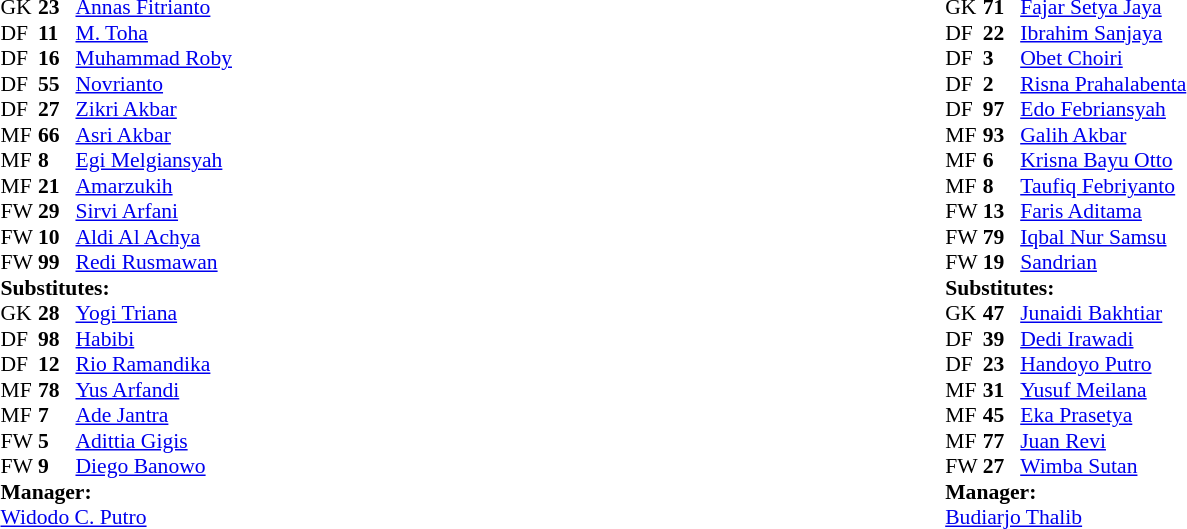<table width="100%">
<tr>
<td valign="top" width="50%"><br><table style="font-size: 90%" cellspacing="0" cellpadding="0" align=center>
<tr>
<th width=25></th>
<th width=25></th>
</tr>
<tr>
<td>GK</td>
<td><strong>23</strong></td>
<td> <a href='#'>Annas Fitrianto</a></td>
</tr>
<tr>
<td>DF</td>
<td><strong>11</strong></td>
<td> <a href='#'>M. Toha</a></td>
</tr>
<tr>
<td>DF</td>
<td><strong>16</strong></td>
<td> <a href='#'>Muhammad Roby</a></td>
</tr>
<tr>
<td>DF</td>
<td><strong>55</strong></td>
<td> <a href='#'>Novrianto</a></td>
<td></td>
<td></td>
</tr>
<tr>
<td>DF</td>
<td><strong>27</strong></td>
<td> <a href='#'>Zikri Akbar</a></td>
<td></td>
</tr>
<tr>
<td>MF</td>
<td><strong>66</strong></td>
<td> <a href='#'>Asri Akbar</a></td>
<td></td>
<td></td>
</tr>
<tr>
<td>MF</td>
<td><strong>8</strong></td>
<td> <a href='#'>Egi Melgiansyah</a></td>
<td></td>
</tr>
<tr>
<td>MF</td>
<td><strong>21</strong></td>
<td> <a href='#'>Amarzukih</a></td>
</tr>
<tr>
<td>FW</td>
<td><strong>29</strong></td>
<td> <a href='#'>Sirvi Arfani</a></td>
<td></td>
<td></td>
</tr>
<tr>
<td>FW</td>
<td><strong>10</strong></td>
<td> <a href='#'>Aldi Al Achya</a></td>
<td></td>
</tr>
<tr>
<td>FW</td>
<td><strong>99</strong></td>
<td> <a href='#'>Redi Rusmawan</a></td>
<td></td>
<td></td>
</tr>
<tr>
<td colspan=3><strong>Substitutes:</strong></td>
</tr>
<tr>
<td>GK</td>
<td><strong>28</strong></td>
<td> <a href='#'>Yogi Triana</a></td>
</tr>
<tr>
<td>DF</td>
<td><strong>98</strong></td>
<td> <a href='#'>Habibi</a></td>
</tr>
<tr>
<td>DF</td>
<td><strong>12</strong></td>
<td> <a href='#'>Rio Ramandika</a></td>
<td></td>
<td></td>
</tr>
<tr>
<td>MF</td>
<td><strong>78</strong></td>
<td> <a href='#'>Yus Arfandi</a></td>
</tr>
<tr>
<td>MF</td>
<td><strong>7</strong></td>
<td> <a href='#'>Ade Jantra</a></td>
</tr>
<tr>
<td>FW</td>
<td><strong>5</strong></td>
<td> <a href='#'>Adittia Gigis</a></td>
<td></td>
<td></td>
</tr>
<tr>
<td>FW</td>
<td><strong>9</strong></td>
<td> <a href='#'>Diego Banowo</a></td>
<td></td>
<td></td>
</tr>
<tr>
<td colspan=3><strong>Manager:</strong></td>
</tr>
<tr>
<td colspan=3> <a href='#'>Widodo C. Putro</a></td>
</tr>
</table>
</td>
<td valign="top"></td>
<td valign="top" width="50%"><br><table style="font-size: 90%" cellspacing="0" cellpadding="0" align="center">
<tr>
<th width=25></th>
<th width=25></th>
</tr>
<tr>
<td>GK</td>
<td><strong>71</strong></td>
<td> <a href='#'>Fajar Setya Jaya</a></td>
</tr>
<tr>
<td>DF</td>
<td><strong>22</strong></td>
<td> <a href='#'>Ibrahim Sanjaya</a></td>
</tr>
<tr>
<td>DF</td>
<td><strong>3</strong></td>
<td> <a href='#'>Obet Choiri</a></td>
</tr>
<tr>
<td>DF</td>
<td><strong>2</strong></td>
<td> <a href='#'>Risna Prahalabenta</a></td>
<td></td>
</tr>
<tr>
<td>DF</td>
<td><strong>97</strong></td>
<td> <a href='#'>Edo Febriansyah</a></td>
<td></td>
</tr>
<tr>
<td>MF</td>
<td><strong>93</strong></td>
<td> <a href='#'>Galih Akbar</a></td>
</tr>
<tr>
<td>MF</td>
<td><strong>6</strong></td>
<td> <a href='#'>Krisna Bayu Otto</a></td>
</tr>
<tr>
<td>MF</td>
<td><strong>8</strong></td>
<td> <a href='#'>Taufiq Febriyanto</a></td>
</tr>
<tr>
<td>FW</td>
<td><strong>13</strong></td>
<td> <a href='#'>Faris Aditama</a></td>
</tr>
<tr>
<td>FW</td>
<td><strong>79</strong></td>
<td> <a href='#'>Iqbal Nur Samsu</a></td>
<td></td>
<td></td>
</tr>
<tr>
<td>FW</td>
<td><strong>19</strong></td>
<td> <a href='#'>Sandrian</a></td>
<td></td>
<td></td>
</tr>
<tr>
<td colspan=3><strong>Substitutes:</strong></td>
</tr>
<tr>
<td>GK</td>
<td><strong>47</strong></td>
<td> <a href='#'>Junaidi Bakhtiar</a></td>
</tr>
<tr>
<td>DF</td>
<td><strong>39</strong></td>
<td> <a href='#'>Dedi Irawadi</a></td>
</tr>
<tr>
<td>DF</td>
<td><strong>23</strong></td>
<td> <a href='#'>Handoyo Putro</a></td>
</tr>
<tr>
<td>MF</td>
<td><strong>31</strong></td>
<td> <a href='#'>Yusuf Meilana</a></td>
<td></td>
<td></td>
</tr>
<tr>
<td>MF</td>
<td><strong>45</strong></td>
<td> <a href='#'>Eka Prasetya</a></td>
</tr>
<tr>
<td>MF</td>
<td><strong>77</strong></td>
<td> <a href='#'>Juan Revi</a></td>
</tr>
<tr>
<td>FW</td>
<td><strong>27</strong></td>
<td> <a href='#'>Wimba Sutan</a></td>
<td></td>
<td></td>
</tr>
<tr>
<td colspan=3><strong>Manager:</strong></td>
</tr>
<tr>
<td colspan=3> <a href='#'>Budiarjo Thalib</a></td>
</tr>
</table>
</td>
</tr>
</table>
